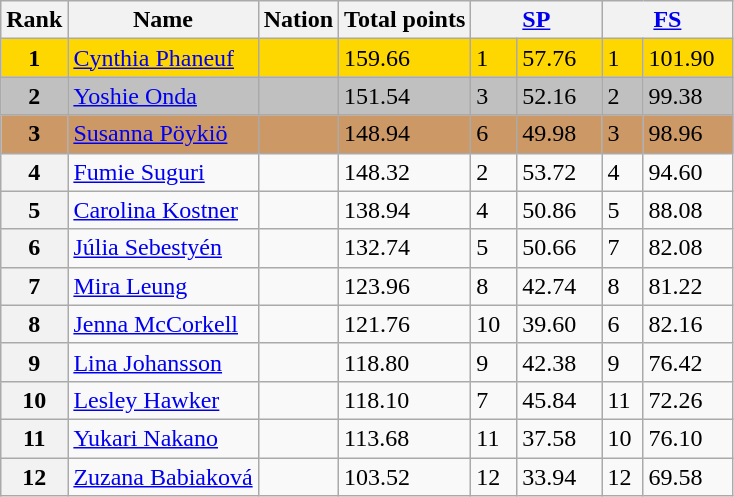<table class="wikitable">
<tr>
<th>Rank</th>
<th>Name</th>
<th>Nation</th>
<th>Total points</th>
<th colspan="2" width="80px"><a href='#'>SP</a></th>
<th colspan="2" width="80px"><a href='#'>FS</a></th>
</tr>
<tr bgcolor="gold">
<td align="center"><strong>1</strong></td>
<td><a href='#'>Cynthia Phaneuf</a></td>
<td></td>
<td>159.66</td>
<td>1</td>
<td>57.76</td>
<td>1</td>
<td>101.90</td>
</tr>
<tr bgcolor="silver">
<td align="center"><strong>2</strong></td>
<td><a href='#'>Yoshie Onda</a></td>
<td></td>
<td>151.54</td>
<td>3</td>
<td>52.16</td>
<td>2</td>
<td>99.38</td>
</tr>
<tr bgcolor="cc9966">
<td align="center"><strong>3</strong></td>
<td><a href='#'>Susanna Pöykiö</a></td>
<td></td>
<td>148.94</td>
<td>6</td>
<td>49.98</td>
<td>3</td>
<td>98.96</td>
</tr>
<tr>
<th>4</th>
<td><a href='#'>Fumie Suguri</a></td>
<td></td>
<td>148.32</td>
<td>2</td>
<td>53.72</td>
<td>4</td>
<td>94.60</td>
</tr>
<tr>
<th>5</th>
<td><a href='#'>Carolina Kostner</a></td>
<td></td>
<td>138.94</td>
<td>4</td>
<td>50.86</td>
<td>5</td>
<td>88.08</td>
</tr>
<tr>
<th>6</th>
<td><a href='#'>Júlia Sebestyén</a></td>
<td></td>
<td>132.74</td>
<td>5</td>
<td>50.66</td>
<td>7</td>
<td>82.08</td>
</tr>
<tr>
<th>7</th>
<td><a href='#'>Mira Leung</a></td>
<td></td>
<td>123.96</td>
<td>8</td>
<td>42.74</td>
<td>8</td>
<td>81.22</td>
</tr>
<tr>
<th>8</th>
<td><a href='#'>Jenna McCorkell</a></td>
<td></td>
<td>121.76</td>
<td>10</td>
<td>39.60</td>
<td>6</td>
<td>82.16</td>
</tr>
<tr>
<th>9</th>
<td><a href='#'>Lina Johansson</a></td>
<td></td>
<td>118.80</td>
<td>9</td>
<td>42.38</td>
<td>9</td>
<td>76.42</td>
</tr>
<tr>
<th>10</th>
<td><a href='#'>Lesley Hawker</a></td>
<td></td>
<td>118.10</td>
<td>7</td>
<td>45.84</td>
<td>11</td>
<td>72.26</td>
</tr>
<tr>
<th>11</th>
<td><a href='#'>Yukari Nakano</a></td>
<td></td>
<td>113.68</td>
<td>11</td>
<td>37.58</td>
<td>10</td>
<td>76.10</td>
</tr>
<tr>
<th>12</th>
<td><a href='#'>Zuzana Babiaková</a></td>
<td></td>
<td>103.52</td>
<td>12</td>
<td>33.94</td>
<td>12</td>
<td>69.58</td>
</tr>
</table>
